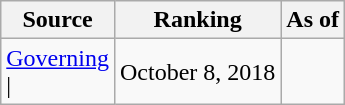<table class="wikitable" style="text-align:center">
<tr>
<th>Source</th>
<th>Ranking</th>
<th>As of</th>
</tr>
<tr>
<td align=left><a href='#'>Governing</a><br>| </td>
<td>October 8, 2018</td>
</tr>
</table>
